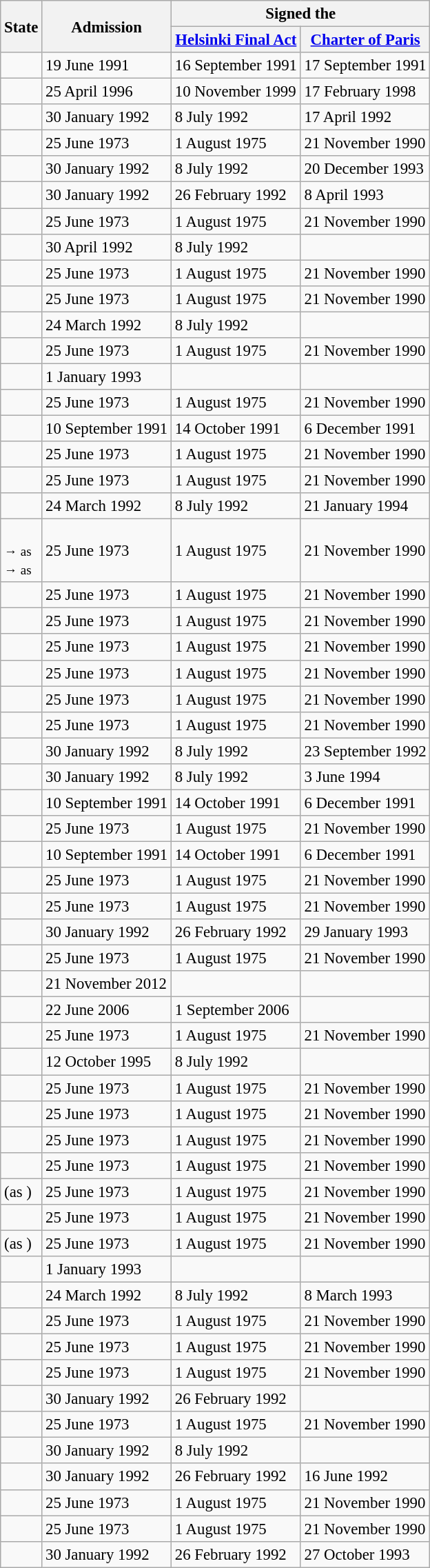<table class="wikitable sortable" style="font-size:95%;">
<tr>
<th rowspan="2">State</th>
<th rowspan="2" data-sort-type="date">Admission</th>
<th colspan="2">Signed the</th>
</tr>
<tr>
<th data-sort-type="date"><a href='#'>Helsinki Final Act</a></th>
<th data-sort-type="date"><a href='#'>Charter of Paris</a></th>
</tr>
<tr>
<td></td>
<td>19 June 1991</td>
<td>16 September 1991</td>
<td>17 September 1991</td>
</tr>
<tr>
<td></td>
<td>25 April 1996</td>
<td>10 November 1999</td>
<td>17 February 1998</td>
</tr>
<tr>
<td></td>
<td>30 January 1992</td>
<td>8 July 1992</td>
<td>17 April 1992</td>
</tr>
<tr>
<td></td>
<td>25 June 1973</td>
<td>1 August 1975</td>
<td>21 November 1990</td>
</tr>
<tr>
<td></td>
<td>30 January 1992</td>
<td>8 July 1992</td>
<td>20 December 1993</td>
</tr>
<tr>
<td></td>
<td>30 January 1992</td>
<td>26 February 1992</td>
<td>8 April 1993</td>
</tr>
<tr>
<td></td>
<td>25 June 1973</td>
<td>1 August 1975</td>
<td>21 November 1990</td>
</tr>
<tr>
<td></td>
<td>30 April 1992</td>
<td>8 July 1992</td>
<td></td>
</tr>
<tr>
<td></td>
<td>25 June 1973</td>
<td>1 August 1975</td>
<td>21 November 1990</td>
</tr>
<tr>
<td></td>
<td>25 June 1973</td>
<td>1 August 1975</td>
<td>21 November 1990</td>
</tr>
<tr>
<td></td>
<td>24 March 1992</td>
<td>8 July 1992</td>
<td> </td>
</tr>
<tr>
<td></td>
<td>25 June 1973</td>
<td>1 August 1975</td>
<td>21 November 1990</td>
</tr>
<tr>
<td></td>
<td>1 January 1993</td>
<td> </td>
<td> </td>
</tr>
<tr>
<td></td>
<td>25 June 1973</td>
<td>1 August 1975</td>
<td>21 November 1990</td>
</tr>
<tr>
<td></td>
<td>10 September 1991</td>
<td>14 October 1991</td>
<td>6 December 1991</td>
</tr>
<tr>
<td></td>
<td>25 June 1973</td>
<td>1 August 1975</td>
<td>21 November 1990</td>
</tr>
<tr>
<td></td>
<td>25 June 1973</td>
<td>1 August 1975</td>
<td>21 November 1990</td>
</tr>
<tr>
<td></td>
<td>24 March 1992</td>
<td>8 July 1992</td>
<td>21 January 1994</td>
</tr>
<tr>
<td><br><small>→ as </small><br><small>→ as </small></td>
<td>25 June 1973</td>
<td>1 August 1975</td>
<td>21 November 1990</td>
</tr>
<tr>
<td></td>
<td>25 June 1973</td>
<td>1 August 1975</td>
<td>21 November 1990</td>
</tr>
<tr>
<td></td>
<td>25 June 1973</td>
<td>1 August 1975</td>
<td>21 November 1990</td>
</tr>
<tr>
<td></td>
<td>25 June 1973</td>
<td>1 August 1975</td>
<td>21 November 1990</td>
</tr>
<tr>
<td></td>
<td>25 June 1973</td>
<td>1 August 1975</td>
<td>21 November 1990</td>
</tr>
<tr>
<td></td>
<td>25 June 1973</td>
<td>1 August 1975</td>
<td>21 November 1990</td>
</tr>
<tr>
<td></td>
<td>25 June 1973</td>
<td>1 August 1975</td>
<td>21 November 1990</td>
</tr>
<tr>
<td></td>
<td>30 January 1992</td>
<td>8 July 1992</td>
<td>23 September 1992</td>
</tr>
<tr>
<td></td>
<td>30 January 1992</td>
<td>8 July 1992</td>
<td>3 June 1994</td>
</tr>
<tr>
<td></td>
<td>10 September 1991</td>
<td>14 October 1991</td>
<td>6 December 1991</td>
</tr>
<tr>
<td></td>
<td>25 June 1973</td>
<td>1 August 1975</td>
<td>21 November 1990</td>
</tr>
<tr>
<td></td>
<td>10 September 1991</td>
<td>14 October 1991</td>
<td>6 December 1991</td>
</tr>
<tr>
<td></td>
<td>25 June 1973</td>
<td>1 August 1975</td>
<td>21 November 1990</td>
</tr>
<tr>
<td></td>
<td>25 June 1973</td>
<td>1 August 1975</td>
<td>21 November 1990</td>
</tr>
<tr>
<td></td>
<td>30 January 1992</td>
<td>26 February 1992</td>
<td>29 January 1993</td>
</tr>
<tr>
<td></td>
<td>25 June 1973</td>
<td>1 August 1975</td>
<td>21 November 1990</td>
</tr>
<tr>
<td></td>
<td>21 November 2012</td>
<td></td>
<td></td>
</tr>
<tr>
<td></td>
<td>22 June 2006</td>
<td>1 September 2006</td>
<td></td>
</tr>
<tr>
<td></td>
<td>25 June 1973</td>
<td>1 August 1975</td>
<td>21 November 1990</td>
</tr>
<tr>
<td></td>
<td>12 October 1995</td>
<td>8 July 1992</td>
<td> </td>
</tr>
<tr>
<td></td>
<td>25 June 1973</td>
<td>1 August 1975</td>
<td>21 November 1990</td>
</tr>
<tr>
<td></td>
<td>25 June 1973</td>
<td>1 August 1975</td>
<td>21 November 1990</td>
</tr>
<tr>
<td></td>
<td>25 June 1973</td>
<td>1 August 1975</td>
<td>21 November 1990</td>
</tr>
<tr>
<td></td>
<td>25 June 1973</td>
<td>1 August 1975</td>
<td>21 November 1990</td>
</tr>
<tr>
<td> (as )</td>
<td>25 June 1973</td>
<td>1 August 1975</td>
<td>21 November 1990</td>
</tr>
<tr>
<td></td>
<td>25 June 1973</td>
<td>1 August 1975</td>
<td>21 November 1990</td>
</tr>
<tr>
<td> (as )</td>
<td>25 June 1973</td>
<td>1 August 1975</td>
<td>21 November 1990</td>
</tr>
<tr>
<td></td>
<td>1 January 1993</td>
<td> </td>
<td> </td>
</tr>
<tr>
<td></td>
<td>24 March 1992</td>
<td>8 July 1992</td>
<td>8 March 1993</td>
</tr>
<tr>
<td></td>
<td>25 June 1973</td>
<td>1 August 1975</td>
<td>21 November 1990</td>
</tr>
<tr>
<td></td>
<td>25 June 1973</td>
<td>1 August 1975</td>
<td>21 November 1990</td>
</tr>
<tr>
<td></td>
<td>25 June 1973</td>
<td>1 August 1975</td>
<td>21 November 1990</td>
</tr>
<tr>
<td></td>
<td>30 January 1992</td>
<td>26 February 1992</td>
<td></td>
</tr>
<tr>
<td></td>
<td>25 June 1973</td>
<td>1 August 1975</td>
<td>21 November 1990</td>
</tr>
<tr>
<td></td>
<td>30 January 1992</td>
<td>8 July 1992</td>
<td></td>
</tr>
<tr>
<td></td>
<td>30 January 1992</td>
<td>26 February 1992</td>
<td>16 June 1992</td>
</tr>
<tr>
<td></td>
<td>25 June 1973</td>
<td>1 August 1975</td>
<td>21 November 1990</td>
</tr>
<tr>
<td></td>
<td>25 June 1973</td>
<td>1 August 1975</td>
<td>21 November 1990</td>
</tr>
<tr>
<td></td>
<td>30 January 1992</td>
<td>26 February 1992</td>
<td>27 October 1993</td>
</tr>
</table>
